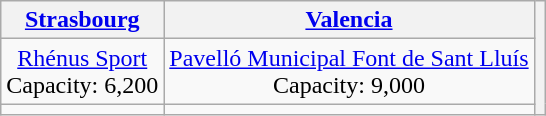<table class="wikitable" style="text-align:center;">
<tr>
<th> <a href='#'>Strasbourg</a></th>
<th> <a href='#'>Valencia</a></th>
<th rowspan=9></th>
</tr>
<tr>
<td><a href='#'>Rhénus Sport</a><br>Capacity: 6,200</td>
<td><a href='#'>Pavelló Municipal Font de Sant Lluís</a><br>Capacity: 9,000</td>
</tr>
<tr>
<td></td>
<td></td>
</tr>
</table>
